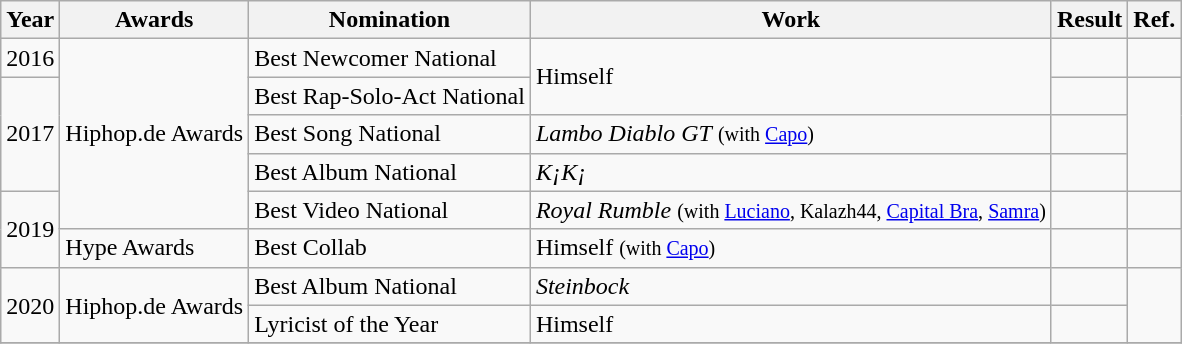<table class="wikitable">
<tr>
<th>Year</th>
<th>Awards</th>
<th>Nomination</th>
<th>Work</th>
<th>Result</th>
<th>Ref.</th>
</tr>
<tr>
<td>2016</td>
<td rowspan="5">Hiphop.de Awards</td>
<td>Best Newcomer National</td>
<td rowspan="2">Himself</td>
<td></td>
<td></td>
</tr>
<tr>
<td rowspan="3">2017</td>
<td>Best Rap-Solo-Act National</td>
<td></td>
<td rowspan="3"></td>
</tr>
<tr>
<td>Best Song National</td>
<td><em>Lambo Diablo GT</em> <small>(with <a href='#'>Capo</a>)</small></td>
<td></td>
</tr>
<tr>
<td>Best Album National</td>
<td><em>K¡K¡</em></td>
<td></td>
</tr>
<tr>
<td rowspan="2">2019</td>
<td>Best Video National</td>
<td><em>Royal Rumble</em> <small>(with <a href='#'>Luciano</a>, Kalazh44, <a href='#'>Capital Bra</a>, <a href='#'>Samra</a>)</small></td>
<td></td>
<td></td>
</tr>
<tr>
<td>Hype Awards</td>
<td>Best Collab</td>
<td>Himself <small>(with <a href='#'>Capo</a>)</small></td>
<td></td>
<td></td>
</tr>
<tr>
<td rowspan="2">2020</td>
<td rowspan="2">Hiphop.de Awards</td>
<td>Best Album National</td>
<td><em>Steinbock</em></td>
<td></td>
<td rowspan="2"></td>
</tr>
<tr>
<td>Lyricist of the Year</td>
<td>Himself</td>
<td></td>
</tr>
<tr>
</tr>
</table>
